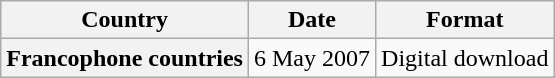<table class="wikitable plainrowheaders">
<tr>
<th scope="col">Country</th>
<th scope="col">Date</th>
<th scope="col">Format</th>
</tr>
<tr>
<th scope="row">Francophone countries</th>
<td>6 May 2007</td>
<td>Digital download</td>
</tr>
</table>
